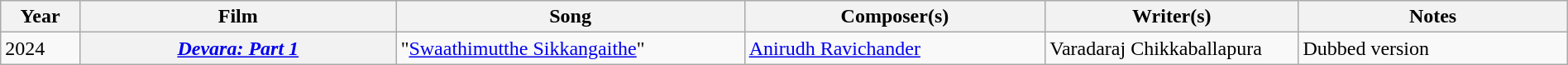<table class="wikitable plainrowheaders" width="100%" textcolor:#000;">
<tr>
<th scope="col" width="5%"><strong>Year</strong></th>
<th scope="col" width="20%"><strong>Film</strong></th>
<th scope="col" width=22%><strong>Song</strong></th>
<th scope="col" width=19%><strong>Composer(s)</strong></th>
<th scope="col" width=16%><strong>Writer(s)</strong></th>
<th scope="col" width=17%>Notes</th>
</tr>
<tr>
<td>2024</td>
<th><em><a href='#'>Devara: Part 1</a></em></th>
<td>"<a href='#'>Swaathimutthe Sikkangaithe</a>"</td>
<td><a href='#'>Anirudh Ravichander</a></td>
<td>Varadaraj Chikkaballapura</td>
<td>Dubbed version</td>
</tr>
</table>
